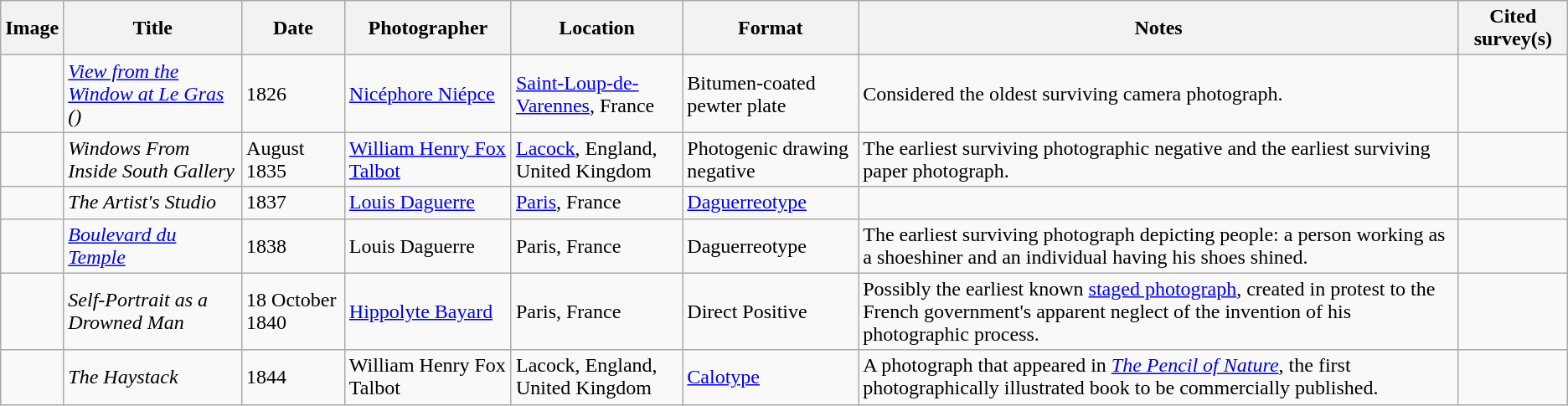<table class="wikitable">
<tr>
<th>Image</th>
<th>Title</th>
<th>Date</th>
<th>Photographer</th>
<th>Location</th>
<th>Format</th>
<th>Notes</th>
<th>Cited survey(s)</th>
</tr>
<tr>
<td></td>
<td><em><a href='#'>View from the Window at Le Gras</a> (</em><em>)</em></td>
<td>1826</td>
<td><a href='#'>Nicéphore Niépce</a></td>
<td><a href='#'>Saint-Loup-de-Varennes</a>, France</td>
<td>Bitumen-coated pewter plate</td>
<td>Considered the oldest surviving camera photograph.</td>
<td></td>
</tr>
<tr>
<td></td>
<td><em>Windows From Inside South Gallery</em></td>
<td>August 1835</td>
<td><a href='#'>William Henry Fox Talbot</a></td>
<td><a href='#'>Lacock</a>, England, United Kingdom</td>
<td>Photogenic drawing negative</td>
<td>The earliest surviving photographic negative and the earliest surviving paper photograph.</td>
<td></td>
</tr>
<tr>
<td></td>
<td><em>The Artist's Studio</em></td>
<td>1837</td>
<td><a href='#'>Louis Daguerre</a></td>
<td><a href='#'>Paris</a>, France</td>
<td><a href='#'>Daguerreotype</a></td>
<td></td>
<td></td>
</tr>
<tr>
<td></td>
<td><em><a href='#'>Boulevard du Temple</a></em></td>
<td>1838</td>
<td>Louis Daguerre</td>
<td>Paris, France</td>
<td>Daguerreotype</td>
<td>The earliest surviving photograph depicting people: a person working as a shoeshiner and an individual having his shoes shined.</td>
<td></td>
</tr>
<tr>
<td></td>
<td><em>Self‐Portrait as a Drowned Man</em></td>
<td>18 October 1840</td>
<td><a href='#'>Hippolyte Bayard</a></td>
<td>Paris, France</td>
<td>Direct Positive</td>
<td>Possibly the earliest known <a href='#'>staged photograph</a>, created in protest to the French government's apparent neglect of the invention of his photographic process.</td>
<td></td>
</tr>
<tr>
<td></td>
<td><em>The Haystack</em></td>
<td>1844</td>
<td>William Henry Fox Talbot</td>
<td>Lacock, England, United Kingdom</td>
<td><a href='#'>Calotype</a></td>
<td>A photograph that appeared in <em><a href='#'>The Pencil of Nature</a></em>, the first photographically illustrated book to be commercially published.</td>
<td></td>
</tr>
</table>
